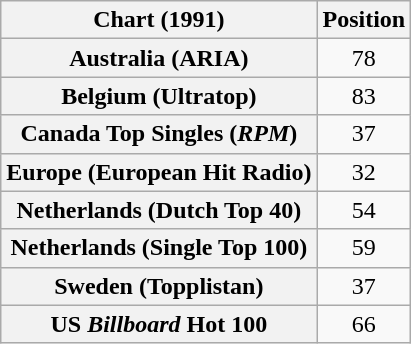<table class="wikitable sortable plainrowheaders" style="text-align:center">
<tr>
<th>Chart (1991)</th>
<th>Position</th>
</tr>
<tr>
<th scope="row">Australia (ARIA)</th>
<td>78</td>
</tr>
<tr>
<th scope="row">Belgium (Ultratop)</th>
<td>83</td>
</tr>
<tr>
<th scope="row">Canada Top Singles (<em>RPM</em>)</th>
<td>37</td>
</tr>
<tr>
<th scope="row">Europe (European Hit Radio)</th>
<td>32</td>
</tr>
<tr>
<th scope="row">Netherlands (Dutch Top 40)</th>
<td>54</td>
</tr>
<tr>
<th scope="row">Netherlands (Single Top 100)</th>
<td>59</td>
</tr>
<tr>
<th scope="row">Sweden (Topplistan)</th>
<td>37</td>
</tr>
<tr>
<th scope="row">US <em>Billboard</em> Hot 100</th>
<td>66</td>
</tr>
</table>
